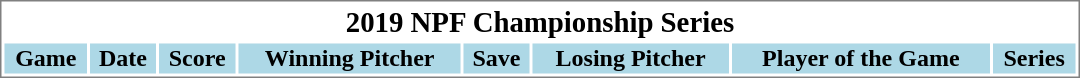<table cellpadding="1"  style="min-width:45em;text-align:center;font-size:100%; border:1px solid gray;">
<tr style="font-size:larger;">
<th colspan=8>2019 NPF Championship Series</th>
</tr>
<tr style="background:lightblue;">
<th>Game</th>
<th>Date</th>
<th>Score</th>
<th>Winning Pitcher</th>
<th>Save</th>
<th>Losing Pitcher</th>
<th>Player of the Game</th>
<th>Series</th>
</tr>
</table>
